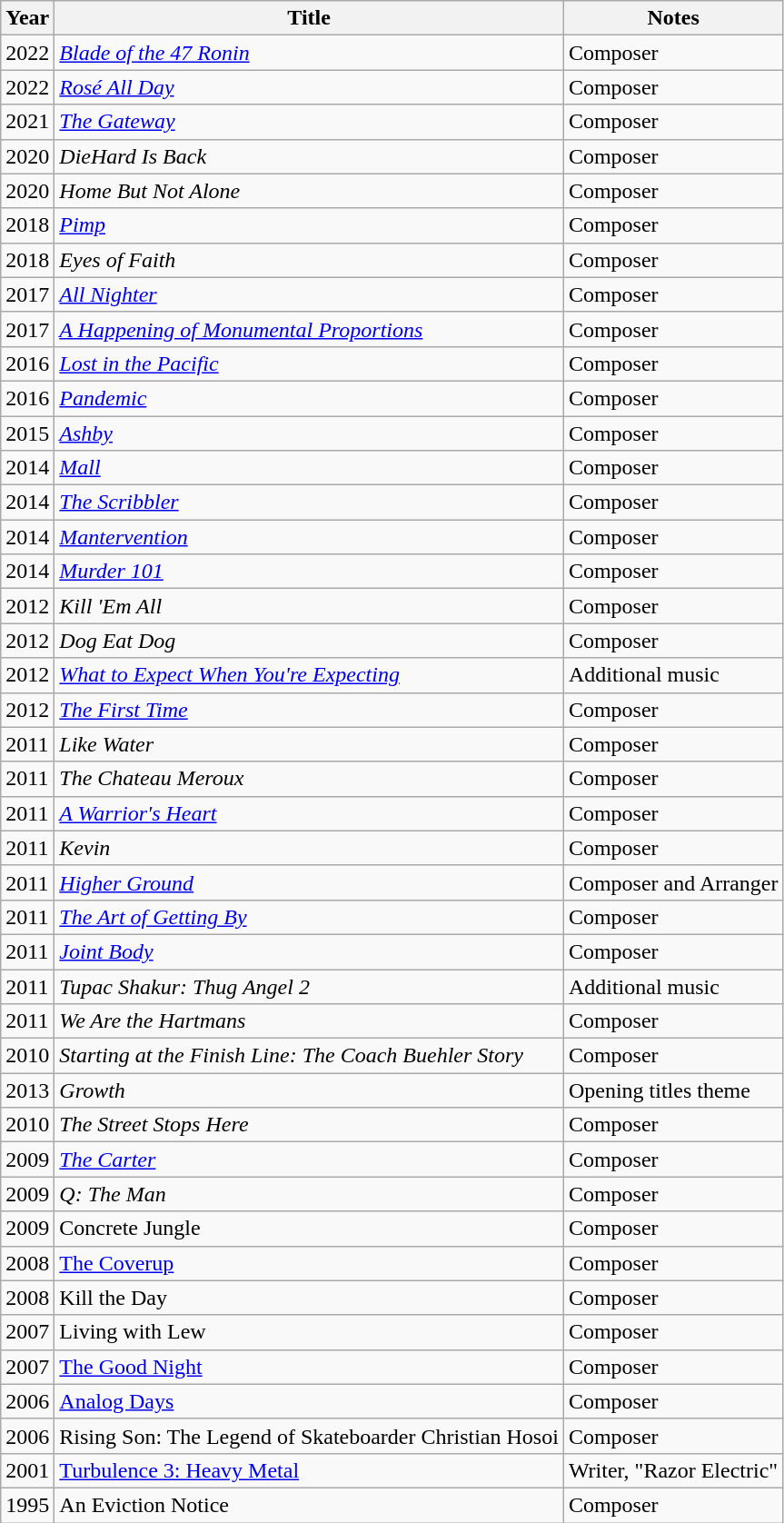<table class="wikitable">
<tr>
<th>Year</th>
<th>Title</th>
<th>Notes</th>
</tr>
<tr>
<td>2022</td>
<td><em><a href='#'>Blade of the 47 Ronin</a></em></td>
<td>Composer</td>
</tr>
<tr>
<td>2022</td>
<td><em><a href='#'>Rosé All Day</a></em></td>
<td>Composer</td>
</tr>
<tr>
<td>2021</td>
<td><em><a href='#'>The Gateway</a></em></td>
<td>Composer</td>
</tr>
<tr>
<td>2020</td>
<td><em>DieHard Is Back</em></td>
<td>Composer</td>
</tr>
<tr>
<td>2020</td>
<td><em>Home But Not Alone</em></td>
<td>Composer</td>
</tr>
<tr>
<td>2018</td>
<td><em><a href='#'>Pimp</a></em></td>
<td>Composer</td>
</tr>
<tr>
<td>2018</td>
<td><em>Eyes of Faith</em></td>
<td>Composer</td>
</tr>
<tr>
<td>2017</td>
<td><em><a href='#'>All Nighter</a></em></td>
<td>Composer</td>
</tr>
<tr>
<td>2017</td>
<td><em><a href='#'>A Happening of Monumental Proportions</a></em></td>
<td>Composer</td>
</tr>
<tr>
<td>2016</td>
<td><em><a href='#'>Lost in the Pacific</a></em></td>
<td>Composer</td>
</tr>
<tr>
<td>2016</td>
<td><em><a href='#'>Pandemic</a></em></td>
<td>Composer</td>
</tr>
<tr>
<td>2015</td>
<td><em><a href='#'>Ashby</a></em></td>
<td>Composer</td>
</tr>
<tr>
<td>2014</td>
<td><em><a href='#'>Mall</a></em></td>
<td>Composer</td>
</tr>
<tr>
<td>2014</td>
<td><em><a href='#'>The Scribbler</a></em></td>
<td>Composer</td>
</tr>
<tr>
<td>2014</td>
<td><em><a href='#'>Mantervention</a></em></td>
<td>Composer</td>
</tr>
<tr>
<td>2014</td>
<td><em><a href='#'>Murder 101</a></em></td>
<td>Composer</td>
</tr>
<tr>
<td>2012</td>
<td><em>Kill 'Em All</em></td>
<td>Composer</td>
</tr>
<tr>
<td>2012</td>
<td><em>Dog Eat Dog</em></td>
<td>Composer</td>
</tr>
<tr>
<td>2012</td>
<td><em><a href='#'>What to Expect When You're Expecting</a></em></td>
<td>Additional music</td>
</tr>
<tr>
<td>2012</td>
<td><em><a href='#'>The First Time</a></em></td>
<td>Composer</td>
</tr>
<tr>
<td>2011</td>
<td><em>Like Water</em></td>
<td>Composer</td>
</tr>
<tr>
<td>2011</td>
<td><em>The Chateau Meroux</em></td>
<td>Composer</td>
</tr>
<tr>
<td>2011</td>
<td><em><a href='#'>A Warrior's Heart</a></em></td>
<td>Composer</td>
</tr>
<tr>
<td>2011</td>
<td><em>Kevin</em></td>
<td>Composer</td>
</tr>
<tr>
<td>2011</td>
<td><em><a href='#'>Higher Ground</a></em></td>
<td>Composer and Arranger</td>
</tr>
<tr>
<td>2011</td>
<td><em><a href='#'>The Art of Getting By</a></em></td>
<td>Composer</td>
</tr>
<tr>
<td>2011</td>
<td><em><a href='#'>Joint Body</a></em></td>
<td>Composer</td>
</tr>
<tr>
<td>2011</td>
<td><em>Tupac Shakur: Thug Angel 2</em></td>
<td>Additional music</td>
</tr>
<tr>
<td>2011</td>
<td><em>We Are the Hartmans</em></td>
<td>Composer</td>
</tr>
<tr>
<td>2010</td>
<td><em>Starting at the Finish Line: The Coach Buehler Story</em></td>
<td>Composer</td>
</tr>
<tr>
<td>2013</td>
<td><em>Growth</em></td>
<td>Opening titles theme</td>
</tr>
<tr>
<td>2010</td>
<td><em>The Street Stops Here</em></td>
<td>Composer</td>
</tr>
<tr>
<td>2009</td>
<td><em><a href='#'>The Carter</a></em></td>
<td>Composer</td>
</tr>
<tr>
<td>2009</td>
<td><em>Q: The Man</em></td>
<td>Composer</td>
</tr>
<tr>
<td>2009</td>
<td>Concrete Jungle<em></td>
<td>Composer</td>
</tr>
<tr>
<td>2008</td>
<td></em><a href='#'>The Coverup</a><em></td>
<td>Composer</td>
</tr>
<tr>
<td>2008</td>
<td></em>Kill the Day<em></td>
<td>Composer</td>
</tr>
<tr>
<td>2007</td>
<td></em>Living with Lew<em></td>
<td>Composer</td>
</tr>
<tr>
<td>2007</td>
<td></em><a href='#'>The Good Night</a><em></td>
<td>Composer</td>
</tr>
<tr>
<td>2006</td>
<td></em><a href='#'>Analog Days</a><em></td>
<td>Composer</td>
</tr>
<tr>
<td>2006</td>
<td></em>Rising Son: The Legend of Skateboarder Christian Hosoi<em></td>
<td>Composer</td>
</tr>
<tr>
<td>2001</td>
<td></em><a href='#'>Turbulence 3: Heavy Metal</a><em></td>
<td>Writer, "Razor Electric"</td>
</tr>
<tr>
<td>1995</td>
<td></em>An Eviction Notice<em></td>
<td>Composer</td>
</tr>
</table>
